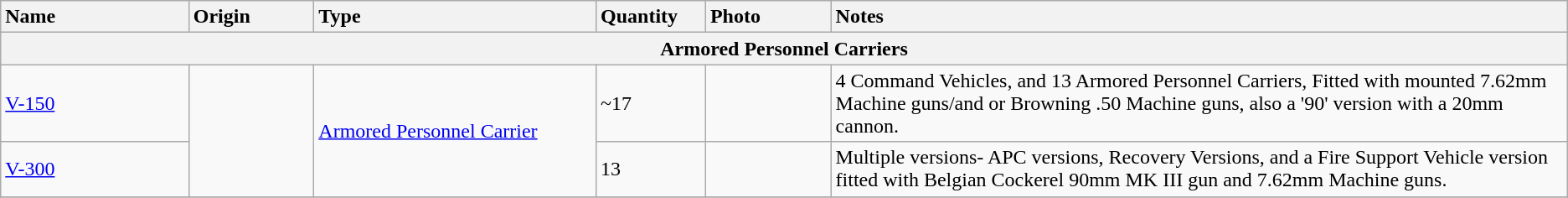<table class="wikitable">
<tr>
<th style="text-align: left; width:12%;">Name</th>
<th style="text-align: left; width:8%;">Origin</th>
<th style="text-align: left; width:18%;">Type</th>
<th style="text-align: left; width:7%;">Quantity</th>
<th style="text-align: left;width:8%;">Photo</th>
<th style="text-align: left;width:47%;">Notes</th>
</tr>
<tr>
<th style="align: center;" colspan="7">Armored Personnel Carriers</th>
</tr>
<tr>
<td><a href='#'>V-150</a></td>
<td rowspan="2"></td>
<td rowspan="2"><a href='#'>Armored Personnel Carrier</a></td>
<td>~17</td>
<td></td>
<td>4 Command Vehicles, and 13 Armored Personnel Carriers, Fitted with mounted 7.62mm Machine guns/and or Browning .50 Machine guns, also a '90' version with a 20mm cannon.</td>
</tr>
<tr>
<td><a href='#'>V-300</a></td>
<td>13</td>
<td></td>
<td>Multiple versions- APC versions, Recovery Versions, and a Fire Support Vehicle version fitted with Belgian Cockerel 90mm MK III gun and 7.62mm Machine guns.</td>
</tr>
<tr>
</tr>
</table>
